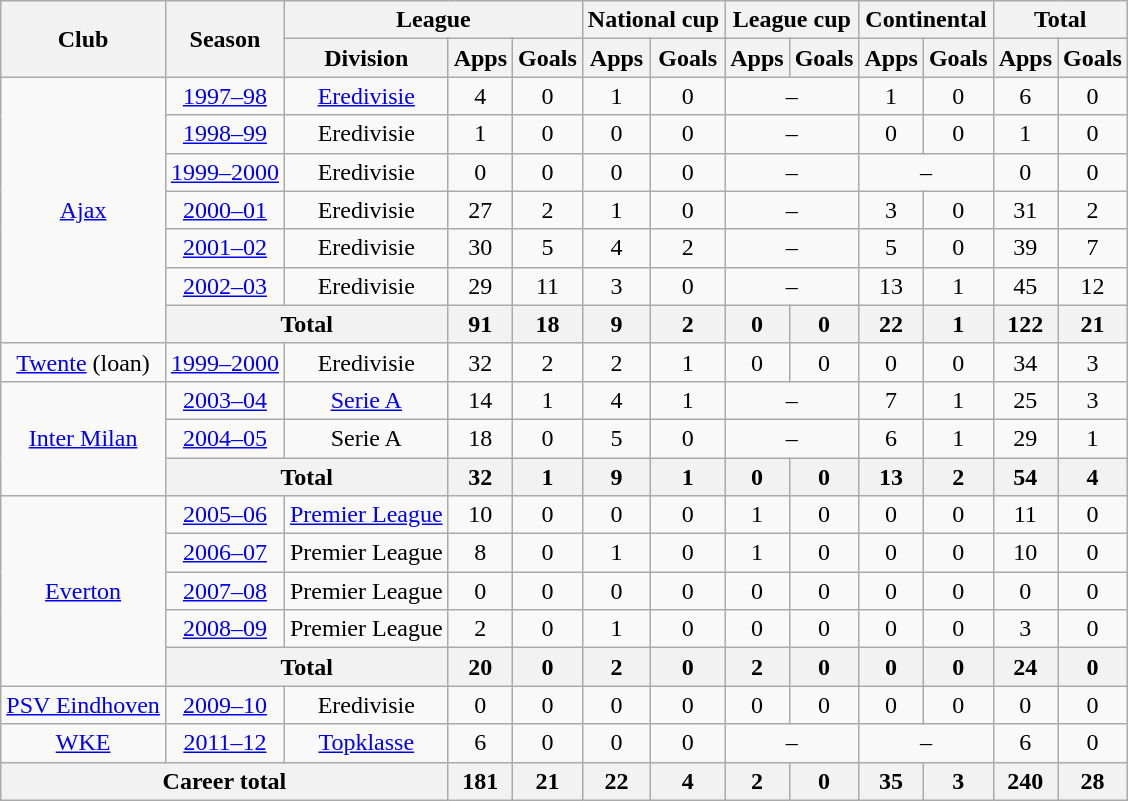<table class="wikitable" style="text-align:center;">
<tr>
<th rowspan="2">Club</th>
<th rowspan="2">Season</th>
<th colspan="3">League</th>
<th colspan="2">National cup</th>
<th colspan="2">League cup</th>
<th colspan="2">Continental</th>
<th colspan="2">Total</th>
</tr>
<tr>
<th>Division</th>
<th>Apps</th>
<th>Goals</th>
<th>Apps</th>
<th>Goals</th>
<th>Apps</th>
<th>Goals</th>
<th>Apps</th>
<th>Goals</th>
<th>Apps</th>
<th>Goals</th>
</tr>
<tr>
<td rowspan="7"><a href='#'>Ajax</a></td>
<td><a href='#'>1997–98</a></td>
<td><a href='#'>Eredivisie</a></td>
<td>4</td>
<td>0</td>
<td>1</td>
<td>0</td>
<td colspan="2">–</td>
<td>1</td>
<td>0</td>
<td>6</td>
<td>0</td>
</tr>
<tr>
<td><a href='#'>1998–99</a></td>
<td>Eredivisie</td>
<td>1</td>
<td>0</td>
<td>0</td>
<td>0</td>
<td colspan="2">–</td>
<td>0</td>
<td>0</td>
<td>1</td>
<td>0</td>
</tr>
<tr>
<td><a href='#'>1999–2000</a></td>
<td>Eredivisie</td>
<td>0</td>
<td>0</td>
<td>0</td>
<td>0</td>
<td colspan="2">–</td>
<td colspan="2">–</td>
<td>0</td>
<td>0</td>
</tr>
<tr>
<td><a href='#'>2000–01</a></td>
<td>Eredivisie</td>
<td>27</td>
<td>2</td>
<td>1</td>
<td>0</td>
<td colspan="2">–</td>
<td>3</td>
<td>0</td>
<td>31</td>
<td>2</td>
</tr>
<tr>
<td><a href='#'>2001–02</a></td>
<td>Eredivisie</td>
<td>30</td>
<td>5</td>
<td>4</td>
<td>2</td>
<td colspan="2">–</td>
<td>5</td>
<td>0</td>
<td>39</td>
<td>7</td>
</tr>
<tr>
<td><a href='#'>2002–03</a></td>
<td>Eredivisie</td>
<td>29</td>
<td>11</td>
<td>3</td>
<td>0</td>
<td colspan="2">–</td>
<td>13</td>
<td>1</td>
<td>45</td>
<td>12</td>
</tr>
<tr>
<th colspan="2">Total</th>
<th>91</th>
<th>18</th>
<th>9</th>
<th>2</th>
<th>0</th>
<th>0</th>
<th>22</th>
<th>1</th>
<th>122</th>
<th>21</th>
</tr>
<tr>
<td><a href='#'>Twente</a> (loan)</td>
<td><a href='#'>1999–2000</a></td>
<td>Eredivisie</td>
<td>32</td>
<td>2</td>
<td>2</td>
<td>1</td>
<td>0</td>
<td>0</td>
<td>0</td>
<td>0</td>
<td>34</td>
<td>3</td>
</tr>
<tr>
<td rowspan="3"><a href='#'>Inter Milan</a></td>
<td><a href='#'>2003–04</a></td>
<td><a href='#'>Serie A</a></td>
<td>14</td>
<td>1</td>
<td>4</td>
<td>1</td>
<td colspan="2">–</td>
<td>7</td>
<td>1</td>
<td>25</td>
<td>3</td>
</tr>
<tr>
<td><a href='#'>2004–05</a></td>
<td>Serie A</td>
<td>18</td>
<td>0</td>
<td>5</td>
<td>0</td>
<td colspan="2">–</td>
<td>6</td>
<td>1</td>
<td>29</td>
<td>1</td>
</tr>
<tr>
<th colspan="2">Total</th>
<th>32</th>
<th>1</th>
<th>9</th>
<th>1</th>
<th>0</th>
<th>0</th>
<th>13</th>
<th>2</th>
<th>54</th>
<th>4</th>
</tr>
<tr>
<td rowspan="5"><a href='#'>Everton</a></td>
<td><a href='#'>2005–06</a></td>
<td><a href='#'>Premier League</a></td>
<td>10</td>
<td>0</td>
<td>0</td>
<td>0</td>
<td>1</td>
<td>0</td>
<td>0</td>
<td>0</td>
<td>11</td>
<td>0</td>
</tr>
<tr>
<td><a href='#'>2006–07</a></td>
<td>Premier League</td>
<td>8</td>
<td>0</td>
<td>1</td>
<td>0</td>
<td>1</td>
<td>0</td>
<td>0</td>
<td>0</td>
<td>10</td>
<td>0</td>
</tr>
<tr>
<td><a href='#'>2007–08</a></td>
<td>Premier League</td>
<td>0</td>
<td>0</td>
<td>0</td>
<td>0</td>
<td>0</td>
<td>0</td>
<td>0</td>
<td>0</td>
<td>0</td>
<td>0</td>
</tr>
<tr>
<td><a href='#'>2008–09</a></td>
<td>Premier League</td>
<td>2</td>
<td>0</td>
<td>1</td>
<td>0</td>
<td>0</td>
<td>0</td>
<td>0</td>
<td>0</td>
<td>3</td>
<td>0</td>
</tr>
<tr>
<th colspan="2">Total</th>
<th>20</th>
<th>0</th>
<th>2</th>
<th>0</th>
<th>2</th>
<th>0</th>
<th>0</th>
<th>0</th>
<th>24</th>
<th>0</th>
</tr>
<tr>
<td><a href='#'>PSV Eindhoven</a></td>
<td><a href='#'>2009–10</a></td>
<td>Eredivisie</td>
<td>0</td>
<td>0</td>
<td>0</td>
<td>0</td>
<td>0</td>
<td>0</td>
<td>0</td>
<td>0</td>
<td>0</td>
<td>0</td>
</tr>
<tr>
<td><a href='#'>WKE</a></td>
<td><a href='#'>2011–12</a></td>
<td><a href='#'>Topklasse</a></td>
<td>6</td>
<td>0</td>
<td>0</td>
<td>0</td>
<td colspan="2">–</td>
<td colspan="2">–</td>
<td>6</td>
<td>0</td>
</tr>
<tr>
<th colspan="3">Career total</th>
<th>181</th>
<th>21</th>
<th>22</th>
<th>4</th>
<th>2</th>
<th>0</th>
<th>35</th>
<th>3</th>
<th>240</th>
<th>28</th>
</tr>
</table>
